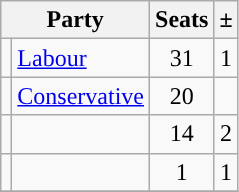<table class="sortable wikitable">
<tr>
<th colspan="2">Party</th>
<th>Seats</th>
<th>±</th>
</tr>
<tr>
<td style="background-color: "></td>
<td><a href='#'>Labour</a></td>
<td align="center">31</td>
<td align="center">1</td>
</tr>
<tr>
<td style="background-color: "></td>
<td><a href='#'>Conservative</a></td>
<td align="center">20</td>
<td align="center"></td>
</tr>
<tr>
<td style="background-color: "></td>
<td><a href='#'></a></td>
<td align="center">14</td>
<td align="center">2</td>
</tr>
<tr>
<td style="background-color: "></td>
<td><a href='#'></a></td>
<td align="center">1</td>
<td align="center">1</td>
</tr>
<tr>
</tr>
</table>
